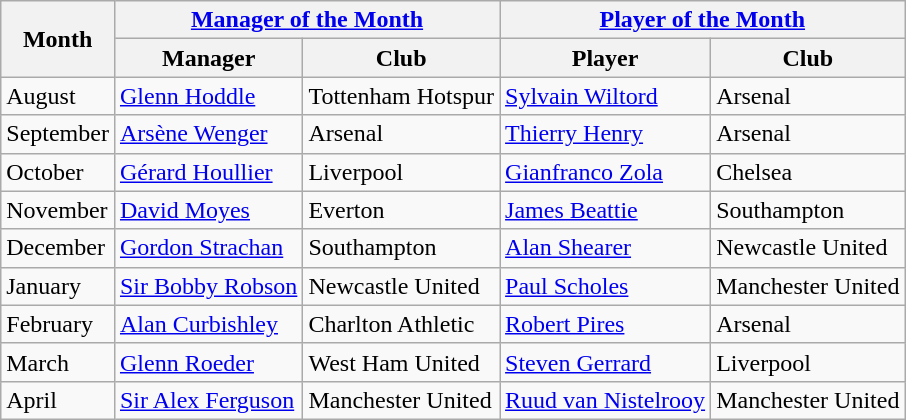<table class="wikitable">
<tr>
<th rowspan="2">Month</th>
<th colspan="2"><a href='#'>Manager of the Month</a></th>
<th colspan="2"><a href='#'>Player of the Month</a></th>
</tr>
<tr>
<th>Manager</th>
<th>Club</th>
<th>Player</th>
<th>Club</th>
</tr>
<tr>
<td>August</td>
<td><a href='#'>Glenn Hoddle</a></td>
<td>Tottenham Hotspur</td>
<td><a href='#'>Sylvain Wiltord</a></td>
<td>Arsenal</td>
</tr>
<tr>
<td>September</td>
<td><a href='#'>Arsène Wenger</a></td>
<td>Arsenal</td>
<td><a href='#'>Thierry Henry</a></td>
<td>Arsenal</td>
</tr>
<tr>
<td>October</td>
<td><a href='#'>Gérard Houllier</a></td>
<td>Liverpool</td>
<td><a href='#'>Gianfranco Zola</a></td>
<td>Chelsea</td>
</tr>
<tr>
<td>November</td>
<td><a href='#'>David Moyes</a></td>
<td>Everton</td>
<td><a href='#'>James Beattie</a></td>
<td>Southampton</td>
</tr>
<tr>
<td>December</td>
<td><a href='#'>Gordon Strachan</a></td>
<td>Southampton</td>
<td><a href='#'>Alan Shearer</a></td>
<td>Newcastle United</td>
</tr>
<tr>
<td>January</td>
<td><a href='#'>Sir Bobby Robson</a></td>
<td>Newcastle United</td>
<td><a href='#'>Paul Scholes</a></td>
<td>Manchester United</td>
</tr>
<tr>
<td>February</td>
<td><a href='#'>Alan Curbishley</a></td>
<td>Charlton Athletic</td>
<td><a href='#'>Robert Pires</a></td>
<td>Arsenal</td>
</tr>
<tr>
<td>March</td>
<td><a href='#'>Glenn Roeder</a></td>
<td>West Ham United</td>
<td><a href='#'>Steven Gerrard</a></td>
<td>Liverpool</td>
</tr>
<tr>
<td>April</td>
<td><a href='#'>Sir Alex Ferguson</a></td>
<td>Manchester United</td>
<td><a href='#'>Ruud van Nistelrooy</a></td>
<td>Manchester United</td>
</tr>
</table>
